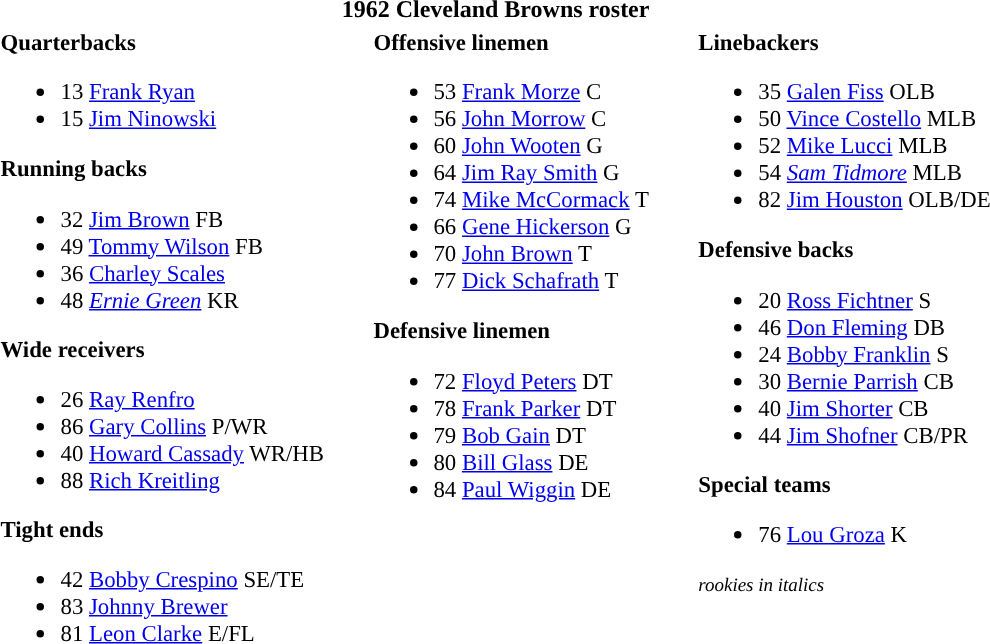<table class="toccolours" style="text-align: left;">
<tr>
<th colspan="7" style="text-align:center;">1962 Cleveland Browns roster</th>
</tr>
<tr>
<td style="font-size: 95%;" valign="top"><strong>Quarterbacks</strong><br><ul><li><span>13</span> <a href='#'>Frank Ryan</a></li><li><span>15</span> <a href='#'>Jim Ninowski</a></li></ul><strong>Running backs</strong><ul><li><span>32</span> <a href='#'>Jim Brown</a> FB</li><li><span>49</span> <a href='#'>Tommy Wilson</a> FB</li><li><span>36</span> <a href='#'>Charley Scales</a></li><li><span>48</span> <em><a href='#'>Ernie Green</a></em> KR</li></ul><strong>Wide receivers</strong><ul><li><span>26</span> <a href='#'>Ray Renfro</a></li><li><span>86</span> <a href='#'>Gary Collins</a> P/WR</li><li><span>40</span> <a href='#'>Howard Cassady</a> WR/HB</li><li><span>88</span> <a href='#'>Rich Kreitling</a></li></ul><strong>Tight ends</strong><ul><li><span>42</span> <a href='#'>Bobby Crespino</a> SE/TE</li><li><span>83</span> <a href='#'>Johnny Brewer</a></li><li><span>81</span> <a href='#'>Leon Clarke</a> E/FL</li></ul></td>
<td style="width: 25px;"></td>
<td style="font-size: 95%;" valign="top"><strong>Offensive linemen</strong><br><ul><li><span>53</span> <a href='#'>Frank Morze</a> C</li><li><span>56</span> <a href='#'>John Morrow</a> C</li><li><span>60</span> <a href='#'>John Wooten</a> G</li><li><span>64</span> <a href='#'>Jim Ray Smith</a> G</li><li><span>74</span> <a href='#'>Mike McCormack</a> T</li><li><span>66</span> <a href='#'>Gene Hickerson</a> G</li><li><span>70</span> <a href='#'>John Brown</a> T</li><li><span>77</span> <a href='#'>Dick Schafrath</a> T</li></ul><strong>Defensive linemen</strong><ul><li><span>72</span> <a href='#'>Floyd Peters</a> DT</li><li><span>78</span> <a href='#'>Frank Parker</a> DT</li><li><span>79</span> <a href='#'>Bob Gain</a> DT</li><li><span>80</span> <a href='#'>Bill Glass</a> DE</li><li><span>84</span> <a href='#'>Paul Wiggin</a> DE</li></ul></td>
<td style="width: 25px;"></td>
<td style="font-size: 95%;" valign="top"><strong>Linebackers</strong><br><ul><li><span>35</span> <a href='#'>Galen Fiss</a> OLB</li><li><span>50</span> <a href='#'>Vince Costello</a> MLB</li><li><span>52</span> <a href='#'>Mike Lucci</a> MLB</li><li><span>54</span> <em><a href='#'>Sam Tidmore</a></em> MLB</li><li><span>82</span> <a href='#'>Jim Houston</a> OLB/DE</li></ul><strong>Defensive backs</strong><ul><li><span>20</span> <a href='#'>Ross Fichtner</a> S</li><li><span>46</span> <a href='#'>Don Fleming</a> DB</li><li><span>24</span> <a href='#'>Bobby Franklin</a> S</li><li><span>30</span> <a href='#'>Bernie Parrish</a> CB</li><li><span>40</span> <a href='#'>Jim Shorter</a> CB</li><li><span>44</span> <a href='#'>Jim Shofner</a> CB/PR</li></ul><strong>Special teams</strong><ul><li><span>76</span> <a href='#'>Lou Groza</a> K</li></ul><small><em>rookies in italics</em></small></td>
</tr>
</table>
